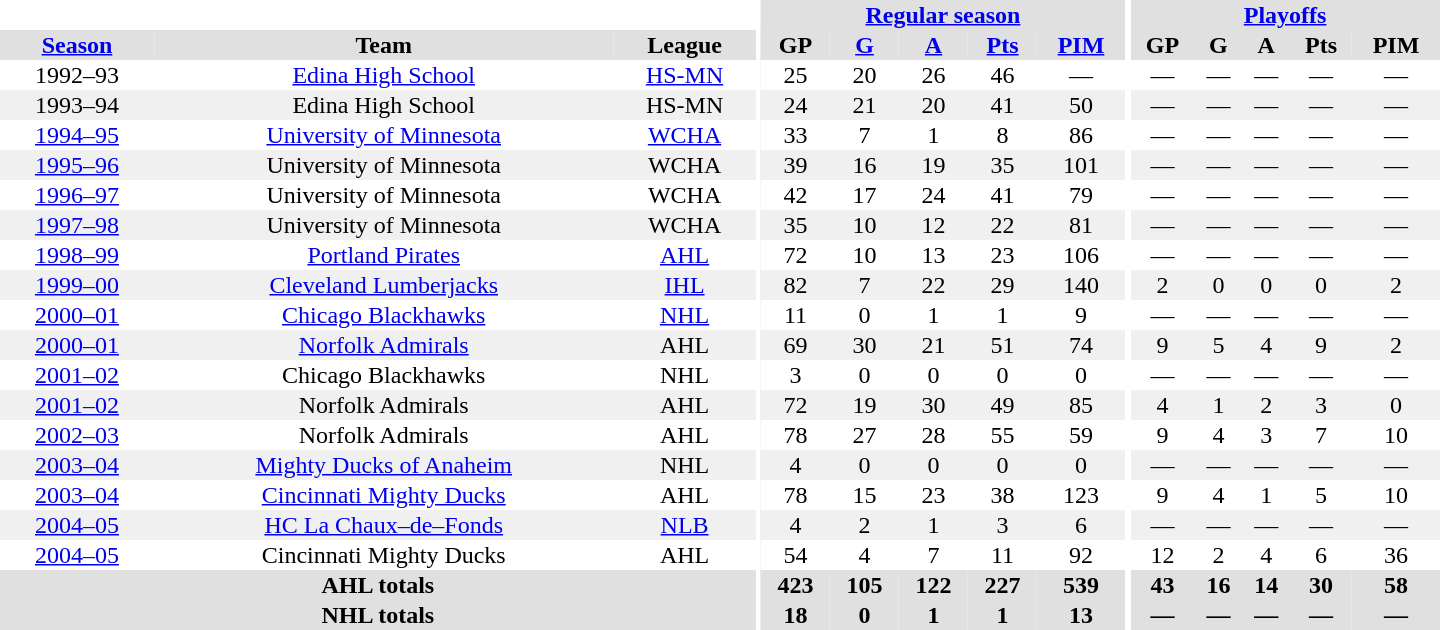<table border="0" cellpadding="1" cellspacing="0" style="text-align:center; width:60em">
<tr bgcolor="#e0e0e0">
<th colspan="3" bgcolor="#ffffff"></th>
<th rowspan="100" bgcolor="#ffffff"></th>
<th colspan="5"><a href='#'>Regular season</a></th>
<th rowspan="100" bgcolor="#ffffff"></th>
<th colspan="5"><a href='#'>Playoffs</a></th>
</tr>
<tr bgcolor="#e0e0e0">
<th><a href='#'>Season</a></th>
<th>Team</th>
<th>League</th>
<th>GP</th>
<th><a href='#'>G</a></th>
<th><a href='#'>A</a></th>
<th><a href='#'>Pts</a></th>
<th><a href='#'>PIM</a></th>
<th>GP</th>
<th>G</th>
<th>A</th>
<th>Pts</th>
<th>PIM</th>
</tr>
<tr>
<td>1992–93</td>
<td><a href='#'>Edina High School</a></td>
<td><a href='#'>HS-MN</a></td>
<td>25</td>
<td>20</td>
<td>26</td>
<td>46</td>
<td>—</td>
<td>—</td>
<td>—</td>
<td>—</td>
<td>—</td>
<td>—</td>
</tr>
<tr bgcolor="#f0f0f0">
<td>1993–94</td>
<td>Edina High School</td>
<td>HS-MN</td>
<td>24</td>
<td>21</td>
<td>20</td>
<td>41</td>
<td>50</td>
<td>—</td>
<td>—</td>
<td>—</td>
<td>—</td>
<td>—</td>
</tr>
<tr>
<td><a href='#'>1994–95</a></td>
<td><a href='#'>University of Minnesota</a></td>
<td><a href='#'>WCHA</a></td>
<td>33</td>
<td>7</td>
<td>1</td>
<td>8</td>
<td>86</td>
<td>—</td>
<td>—</td>
<td>—</td>
<td>—</td>
<td>—</td>
</tr>
<tr bgcolor="#f0f0f0">
<td><a href='#'>1995–96</a></td>
<td>University of Minnesota</td>
<td>WCHA</td>
<td>39</td>
<td>16</td>
<td>19</td>
<td>35</td>
<td>101</td>
<td>—</td>
<td>—</td>
<td>—</td>
<td>—</td>
<td>—</td>
</tr>
<tr>
<td><a href='#'>1996–97</a></td>
<td>University of Minnesota</td>
<td>WCHA</td>
<td>42</td>
<td>17</td>
<td>24</td>
<td>41</td>
<td>79</td>
<td>—</td>
<td>—</td>
<td>—</td>
<td>—</td>
<td>—</td>
</tr>
<tr bgcolor="#f0f0f0">
<td><a href='#'>1997–98</a></td>
<td>University of Minnesota</td>
<td>WCHA</td>
<td>35</td>
<td>10</td>
<td>12</td>
<td>22</td>
<td>81</td>
<td>—</td>
<td>—</td>
<td>—</td>
<td>—</td>
<td>—</td>
</tr>
<tr>
<td><a href='#'>1998–99</a></td>
<td><a href='#'>Portland Pirates</a></td>
<td><a href='#'>AHL</a></td>
<td>72</td>
<td>10</td>
<td>13</td>
<td>23</td>
<td>106</td>
<td>—</td>
<td>—</td>
<td>—</td>
<td>—</td>
<td>—</td>
</tr>
<tr bgcolor="#f0f0f0">
<td><a href='#'>1999–00</a></td>
<td><a href='#'>Cleveland Lumberjacks</a></td>
<td><a href='#'>IHL</a></td>
<td>82</td>
<td>7</td>
<td>22</td>
<td>29</td>
<td>140</td>
<td>2</td>
<td>0</td>
<td>0</td>
<td>0</td>
<td>2</td>
</tr>
<tr>
<td><a href='#'>2000–01</a></td>
<td><a href='#'>Chicago Blackhawks</a></td>
<td><a href='#'>NHL</a></td>
<td>11</td>
<td>0</td>
<td>1</td>
<td>1</td>
<td>9</td>
<td>—</td>
<td>—</td>
<td>—</td>
<td>—</td>
<td>—</td>
</tr>
<tr bgcolor="#f0f0f0">
<td><a href='#'>2000–01</a></td>
<td><a href='#'>Norfolk Admirals</a></td>
<td>AHL</td>
<td>69</td>
<td>30</td>
<td>21</td>
<td>51</td>
<td>74</td>
<td>9</td>
<td>5</td>
<td>4</td>
<td>9</td>
<td>2</td>
</tr>
<tr>
<td><a href='#'>2001–02</a></td>
<td>Chicago Blackhawks</td>
<td>NHL</td>
<td>3</td>
<td>0</td>
<td>0</td>
<td>0</td>
<td>0</td>
<td>—</td>
<td>—</td>
<td>—</td>
<td>—</td>
<td>—</td>
</tr>
<tr bgcolor="#f0f0f0">
<td><a href='#'>2001–02</a></td>
<td>Norfolk Admirals</td>
<td>AHL</td>
<td>72</td>
<td>19</td>
<td>30</td>
<td>49</td>
<td>85</td>
<td>4</td>
<td>1</td>
<td>2</td>
<td>3</td>
<td>0</td>
</tr>
<tr>
<td><a href='#'>2002–03</a></td>
<td>Norfolk Admirals</td>
<td>AHL</td>
<td>78</td>
<td>27</td>
<td>28</td>
<td>55</td>
<td>59</td>
<td>9</td>
<td>4</td>
<td>3</td>
<td>7</td>
<td>10</td>
</tr>
<tr bgcolor="#f0f0f0">
<td><a href='#'>2003–04</a></td>
<td><a href='#'>Mighty Ducks of Anaheim</a></td>
<td>NHL</td>
<td>4</td>
<td>0</td>
<td>0</td>
<td>0</td>
<td>0</td>
<td>—</td>
<td>—</td>
<td>—</td>
<td>—</td>
<td>—</td>
</tr>
<tr>
<td><a href='#'>2003–04</a></td>
<td><a href='#'>Cincinnati Mighty Ducks</a></td>
<td>AHL</td>
<td>78</td>
<td>15</td>
<td>23</td>
<td>38</td>
<td>123</td>
<td>9</td>
<td>4</td>
<td>1</td>
<td>5</td>
<td>10</td>
</tr>
<tr bgcolor="#f0f0f0">
<td><a href='#'>2004–05</a></td>
<td><a href='#'>HC La Chaux–de–Fonds</a></td>
<td><a href='#'>NLB</a></td>
<td>4</td>
<td>2</td>
<td>1</td>
<td>3</td>
<td>6</td>
<td>—</td>
<td>—</td>
<td>—</td>
<td>—</td>
<td>—</td>
</tr>
<tr>
<td><a href='#'>2004–05</a></td>
<td>Cincinnati Mighty Ducks</td>
<td>AHL</td>
<td>54</td>
<td>4</td>
<td>7</td>
<td>11</td>
<td>92</td>
<td>12</td>
<td>2</td>
<td>4</td>
<td>6</td>
<td>36</td>
</tr>
<tr bgcolor="#e0e0e0">
<th colspan="3">AHL totals</th>
<th>423</th>
<th>105</th>
<th>122</th>
<th>227</th>
<th>539</th>
<th>43</th>
<th>16</th>
<th>14</th>
<th>30</th>
<th>58</th>
</tr>
<tr bgcolor="#e0e0e0">
<th colspan="3">NHL totals</th>
<th>18</th>
<th>0</th>
<th>1</th>
<th>1</th>
<th>13</th>
<th>—</th>
<th>—</th>
<th>—</th>
<th>—</th>
<th>—</th>
</tr>
</table>
